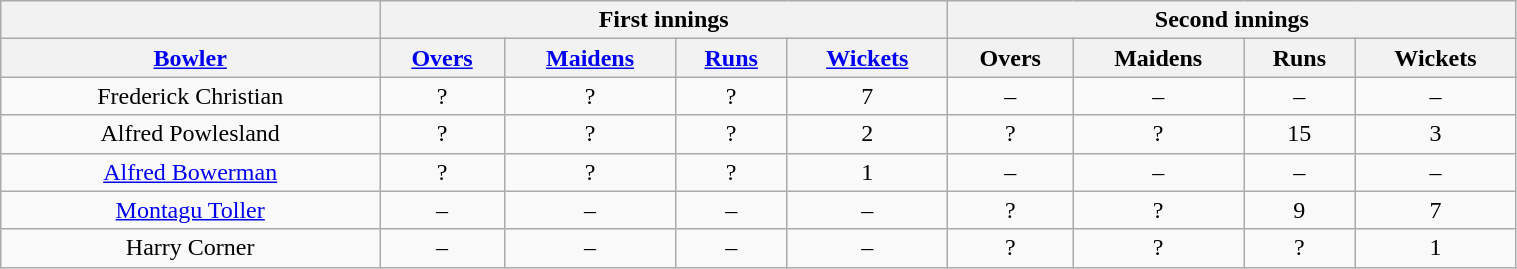<table cellpadding="1" style="border:gray solid 1px; text-align:center; width:80%;" class="wikitable">
<tr>
<th></th>
<th colspan="4" style="width:37.5%;">First innings</th>
<th colspan="4" style="width:37.5%;">Second innings</th>
</tr>
<tr>
<th style="width:25%;"><a href='#'>Bowler</a></th>
<th><a href='#'>Overs</a></th>
<th><a href='#'>Maidens</a></th>
<th><a href='#'>Runs</a></th>
<th><a href='#'>Wickets</a></th>
<th>Overs</th>
<th>Maidens</th>
<th>Runs</th>
<th>Wickets</th>
</tr>
<tr>
<td>Frederick Christian</td>
<td>?</td>
<td>?</td>
<td>?</td>
<td>7</td>
<td>–</td>
<td>–</td>
<td>–</td>
<td>–</td>
</tr>
<tr>
<td>Alfred Powlesland</td>
<td>?</td>
<td>?</td>
<td>?</td>
<td>2</td>
<td>?</td>
<td>?</td>
<td>15</td>
<td>3</td>
</tr>
<tr>
<td><a href='#'>Alfred Bowerman</a></td>
<td>?</td>
<td>?</td>
<td>?</td>
<td>1</td>
<td>–</td>
<td>–</td>
<td>–</td>
<td>–</td>
</tr>
<tr>
<td><a href='#'>Montagu Toller</a></td>
<td>–</td>
<td>–</td>
<td>–</td>
<td>–</td>
<td>?</td>
<td>?</td>
<td>9</td>
<td>7</td>
</tr>
<tr>
<td>Harry Corner</td>
<td>–</td>
<td>–</td>
<td>–</td>
<td>–</td>
<td>?</td>
<td>?</td>
<td>?</td>
<td>1</td>
</tr>
</table>
